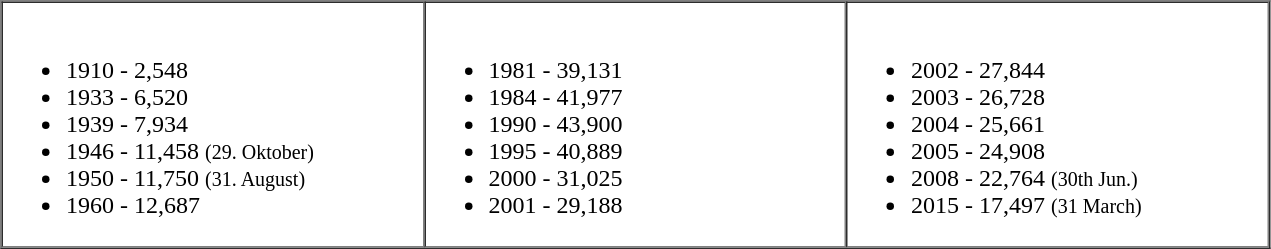<table border="1" cellpadding="2" cellspacing="0">
<tr>
<td valign="top" width="25%"><br><ul><li>1910 - 2,548</li><li>1933 - 6,520</li><li>1939 - 7,934</li><li>1946 - 11,458 <small>(29. Oktober)</small></li><li>1950 - 11,750 <small>(31. August)</small></li><li>1960 - 12,687</li></ul></td>
<td valign="top" width="25%"><br><ul><li>1981 - 39,131</li><li>1984 - 41,977</li><li>1990 - 43,900</li><li>1995 - 40,889</li><li>2000 - 31,025</li><li>2001 - 29,188</li></ul></td>
<td valign="top" width="25%"><br><ul><li>2002 - 27,844</li><li>2003 - 26,728</li><li>2004 - 25,661</li><li>2005 - 24,908</li><li>2008 - 22,764 <small>(30th Jun.)</small></li><li>2015 - 17,497 <small>(31 March)</small></li></ul></td>
</tr>
</table>
